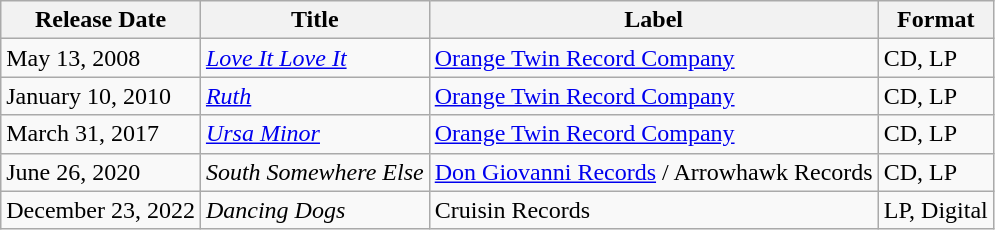<table class="wikitable">
<tr>
<th>Release Date</th>
<th>Title</th>
<th>Label</th>
<th>Format</th>
</tr>
<tr>
<td>May 13, 2008</td>
<td><em><a href='#'>Love It Love It</a></em></td>
<td><a href='#'>Orange Twin Record Company</a></td>
<td>CD, LP</td>
</tr>
<tr>
<td>January 10, 2010</td>
<td><em><a href='#'>Ruth</a></em></td>
<td><a href='#'>Orange Twin Record Company</a></td>
<td>CD, LP</td>
</tr>
<tr>
<td>March 31, 2017</td>
<td><em><a href='#'>Ursa Minor</a></em></td>
<td><a href='#'>Orange Twin Record Company</a></td>
<td>CD, LP</td>
</tr>
<tr>
<td>June 26, 2020</td>
<td><em>South Somewhere Else</em></td>
<td><a href='#'>Don Giovanni Records</a> / Arrowhawk Records</td>
<td>CD, LP</td>
</tr>
<tr>
<td>December 23, 2022</td>
<td><em>Dancing Dogs</em></td>
<td>Cruisin Records</td>
<td>LP, Digital</td>
</tr>
</table>
